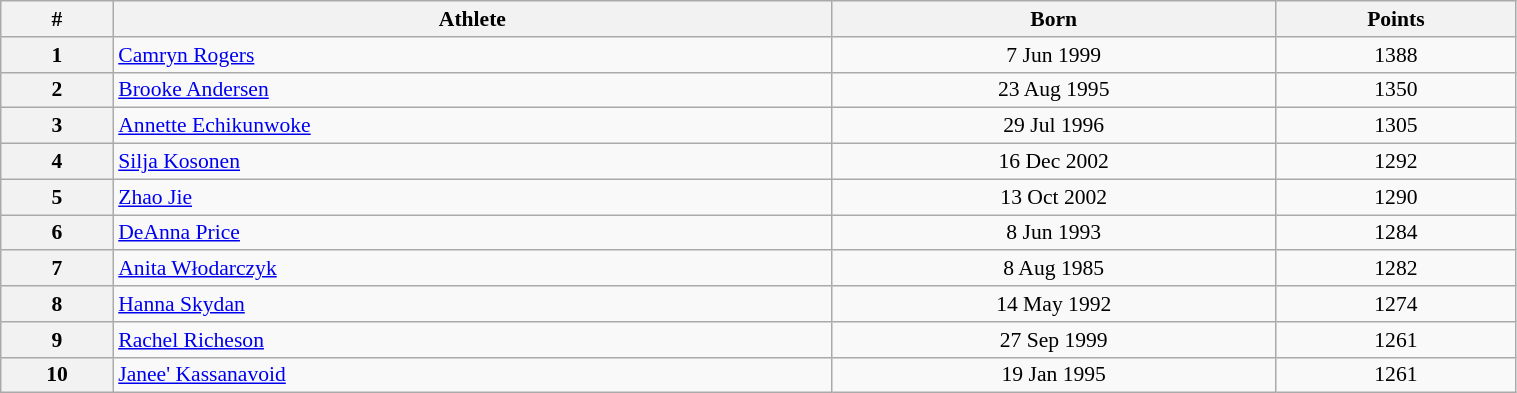<table class="wikitable" width=80% style="font-size:90%; text-align:center;">
<tr>
<th>#</th>
<th>Athlete</th>
<th>Born</th>
<th>Points</th>
</tr>
<tr>
<th>1</th>
<td align=left> <a href='#'>Camryn Rogers</a></td>
<td>7 Jun 1999</td>
<td>1388</td>
</tr>
<tr>
<th>2</th>
<td align=left> <a href='#'>Brooke Andersen</a></td>
<td>23 Aug 1995</td>
<td>1350</td>
</tr>
<tr>
<th>3</th>
<td align=left> <a href='#'>Annette Echikunwoke</a></td>
<td>29 Jul 1996</td>
<td>1305</td>
</tr>
<tr>
<th>4</th>
<td align=left> <a href='#'>Silja Kosonen</a></td>
<td>16 Dec 2002</td>
<td>1292</td>
</tr>
<tr>
<th>5</th>
<td align=left> <a href='#'>Zhao Jie</a></td>
<td>13 Oct 2002</td>
<td>1290</td>
</tr>
<tr>
<th>6</th>
<td align=left> <a href='#'>DeAnna Price</a></td>
<td>8 Jun 1993</td>
<td>1284</td>
</tr>
<tr>
<th>7</th>
<td align=left> <a href='#'>Anita Włodarczyk</a></td>
<td>8 Aug 1985</td>
<td>1282</td>
</tr>
<tr>
<th>8</th>
<td align=left> <a href='#'>Hanna Skydan</a></td>
<td>14 May 1992</td>
<td>1274</td>
</tr>
<tr>
<th>9</th>
<td align=left> <a href='#'>Rachel Richeson</a></td>
<td>27 Sep 1999</td>
<td>1261</td>
</tr>
<tr>
<th>10</th>
<td align=left> <a href='#'>Janee' Kassanavoid</a></td>
<td>19 Jan 1995</td>
<td>1261</td>
</tr>
</table>
